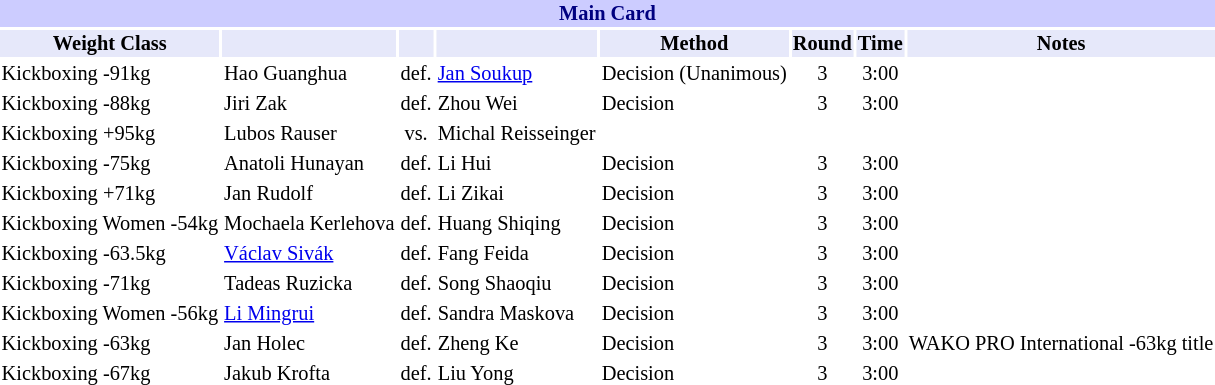<table class="toccolours" style="font-size: 85%;">
<tr>
<th colspan="8" style="background-color: #ccf; color: #000080; text-align: center;"><strong>Main Card</strong></th>
</tr>
<tr>
<th colspan="1" style="background-color: #E6E8FA; color: #000000; text-align: center;">Weight Class</th>
<th colspan="1" style="background-color: #E6E8FA; color: #000000; text-align: center;"></th>
<th colspan="1" style="background-color: #E6E8FA; color: #000000; text-align: center;"></th>
<th colspan="1" style="background-color: #E6E8FA; color: #000000; text-align: center;"></th>
<th colspan="1" style="background-color: #E6E8FA; color: #000000; text-align: center;">Method</th>
<th colspan="1" style="background-color: #E6E8FA; color: #000000; text-align: center;">Round</th>
<th colspan="1" style="background-color: #E6E8FA; color: #000000; text-align: center;">Time</th>
<th colspan="1" style="background-color: #E6E8FA; color: #000000; text-align: center;">Notes</th>
</tr>
<tr>
<td>Kickboxing -91kg</td>
<td> Hao Guanghua</td>
<td align=center>def.</td>
<td> <a href='#'>Jan Soukup</a></td>
<td>Decision (Unanimous)</td>
<td align=center>3</td>
<td align=center>3:00</td>
<td></td>
</tr>
<tr>
<td>Kickboxing -88kg</td>
<td> Jiri Zak</td>
<td align=center>def.</td>
<td> Zhou Wei</td>
<td>Decision</td>
<td align=center>3</td>
<td align=center>3:00</td>
<td></td>
</tr>
<tr>
<td>Kickboxing +95kg</td>
<td> Lubos Rauser</td>
<td align=center>vs.</td>
<td> Michal Reisseinger</td>
<td></td>
<td align=center></td>
<td align=center></td>
<td></td>
</tr>
<tr>
<td>Kickboxing -75kg</td>
<td> Anatoli Hunayan</td>
<td align=center>def.</td>
<td> Li Hui</td>
<td>Decision</td>
<td align=center>3</td>
<td align=center>3:00</td>
<td></td>
</tr>
<tr>
<td>Kickboxing +71kg</td>
<td> Jan Rudolf</td>
<td align=center>def.</td>
<td> Li Zikai</td>
<td>Decision</td>
<td align=center>3</td>
<td align=center>3:00</td>
<td></td>
</tr>
<tr>
<td>Kickboxing Women -54kg</td>
<td> Mochaela Kerlehova</td>
<td align=center>def.</td>
<td> Huang Shiqing</td>
<td>Decision</td>
<td align=center>3</td>
<td align=center>3:00</td>
<td></td>
</tr>
<tr>
<td>Kickboxing -63.5kg</td>
<td> <a href='#'>Václav Sivák</a></td>
<td align=center>def.</td>
<td> Fang Feida</td>
<td>Decision</td>
<td align=center>3</td>
<td align=center>3:00</td>
</tr>
<tr>
<td>Kickboxing -71kg</td>
<td> Tadeas Ruzicka</td>
<td align=center>def.</td>
<td> Song Shaoqiu</td>
<td>Decision</td>
<td align=center>3</td>
<td align=center>3:00</td>
</tr>
<tr>
<td>Kickboxing Women -56kg</td>
<td> <a href='#'>Li Mingrui</a></td>
<td align=center>def.</td>
<td> Sandra Maskova</td>
<td>Decision</td>
<td align=center>3</td>
<td align=center>3:00</td>
<td></td>
</tr>
<tr>
<td>Kickboxing -63kg</td>
<td> Jan Holec</td>
<td align=center>def.</td>
<td> Zheng Ke</td>
<td>Decision</td>
<td align=center>3</td>
<td align=center>3:00</td>
<td>WAKO PRO International -63kg title</td>
</tr>
<tr>
<td>Kickboxing -67kg</td>
<td> Jakub Krofta</td>
<td align=center>def.</td>
<td> Liu Yong</td>
<td>Decision</td>
<td align=center>3</td>
<td align=center>3:00</td>
<td></td>
</tr>
</table>
